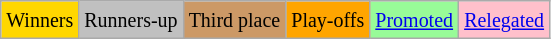<table class="wikitable">
<tr>
<td bgcolor=Gold><small>Winners</small></td>
<td style="background:Silver;"><small>Runners-up</small></td>
<td style="background:#c96;"><small>Third place</small></td>
<td style="background:Orange;"><small>Play-offs</small></td>
<td style="background:PaleGreen;"><small><a href='#'>Promoted</a></small></td>
<td bgcolor=Pink><small><a href='#'>Relegated</a></small></td>
</tr>
</table>
